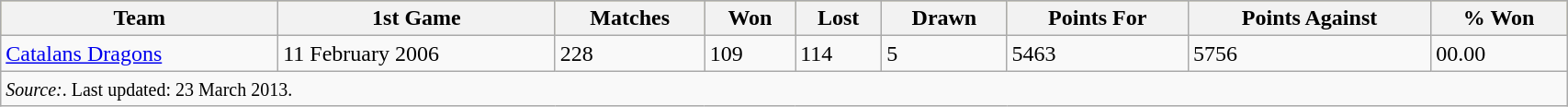<table class="wikitable" style="width:90%;">
<tr style="background:#bdb76b;">
<th>Team</th>
<th>1st Game</th>
<th>Matches</th>
<th>Won</th>
<th>Lost</th>
<th>Drawn</th>
<th>Points For</th>
<th>Points Against</th>
<th>% Won</th>
</tr>
<tr>
<td><a href='#'>Catalans Dragons</a></td>
<td>11 February 2006</td>
<td>228</td>
<td>109</td>
<td>114</td>
<td>5</td>
<td>5463</td>
<td>5756</td>
<td>00.00</td>
</tr>
<tr>
<td colspan="9"><small><em>Source:</em>. Last updated: 23 March 2013.</small></td>
</tr>
</table>
